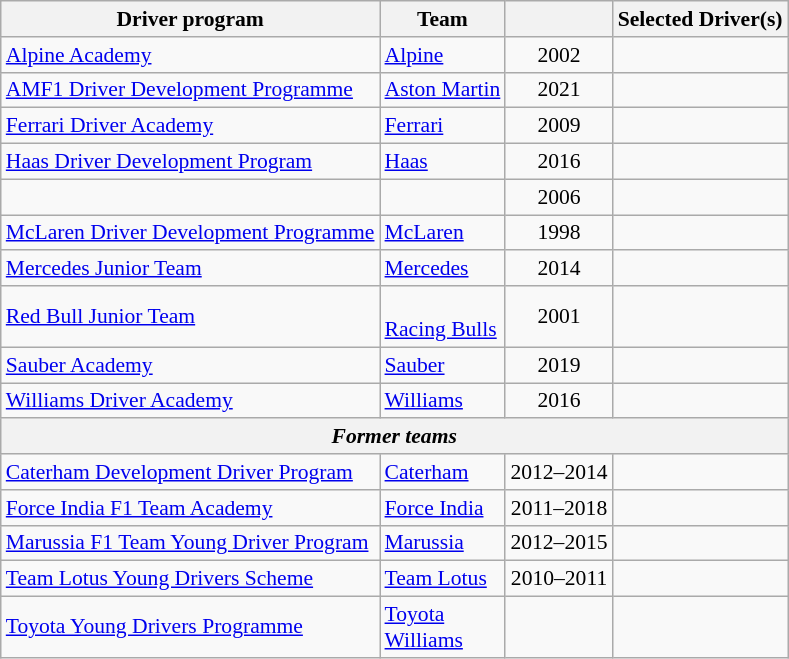<table class="wikitable sortable"  style="font-size: 90%">
<tr>
<th>Driver program</th>
<th>Team</th>
<th></th>
<th>Selected Driver(s)</th>
</tr>
<tr>
<td><a href='#'>Alpine Academy</a></td>
<td> <a href='#'>Alpine</a></td>
<td align=center>2002</td>
<td></td>
</tr>
<tr>
<td><a href='#'>AMF1 Driver Development Programme</a></td>
<td> <a href='#'>Aston Martin</a></td>
<td align=center>2021</td>
<td></td>
</tr>
<tr>
<td><a href='#'>Ferrari Driver Academy</a></td>
<td> <a href='#'>Ferrari</a></td>
<td align=center>2009</td>
<td></td>
</tr>
<tr>
<td><a href='#'>Haas Driver Development Program</a></td>
<td> <a href='#'>Haas</a></td>
<td align=center>2016</td>
<td></td>
</tr>
<tr>
<td></td>
<td></td>
<td align=center>2006</td>
<td></td>
</tr>
<tr>
<td><a href='#'>McLaren Driver Development Programme</a></td>
<td> <a href='#'>McLaren</a></td>
<td align=center>1998</td>
<td></td>
</tr>
<tr>
<td><a href='#'>Mercedes Junior Team</a></td>
<td> <a href='#'>Mercedes</a></td>
<td align=center>2014</td>
<td></td>
</tr>
<tr>
<td><a href='#'>Red Bull Junior Team</a></td>
<td><br> <a href='#'>Racing Bulls</a></td>
<td align=center>2001</td>
<td></td>
</tr>
<tr>
<td><a href='#'>Sauber Academy</a></td>
<td> <a href='#'>Sauber</a></td>
<td align=center>2019</td>
<td></td>
</tr>
<tr>
<td><a href='#'>Williams Driver Academy</a></td>
<td> <a href='#'>Williams</a></td>
<td align=center>2016</td>
<td></td>
</tr>
<tr>
<th colspan=4><em>Former teams</em></th>
</tr>
<tr>
<td><a href='#'>Caterham Development Driver Program</a></td>
<td> <a href='#'>Caterham</a></td>
<td align=center>2012–2014</td>
<td></td>
</tr>
<tr>
<td><a href='#'>Force India F1 Team Academy</a></td>
<td> <a href='#'>Force India</a></td>
<td align=center>2011–2018</td>
<td></td>
</tr>
<tr>
<td><a href='#'>Marussia F1 Team Young Driver Program</a></td>
<td>  <a href='#'>Marussia</a></td>
<td align=center>2012–2015</td>
<td></td>
</tr>
<tr>
<td><a href='#'>Team Lotus Young Drivers Scheme</a></td>
<td> <a href='#'>Team Lotus</a></td>
<td align=center>2010–2011</td>
<td></td>
</tr>
<tr>
<td><a href='#'>Toyota Young Drivers Programme</a></td>
<td> <a href='#'>Toyota</a><br> <a href='#'>Williams</a></td>
<td align=center></td>
<td></td>
</tr>
</table>
